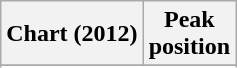<table class="wikitable sortable plainrowheaders">
<tr>
<th>Chart (2012)</th>
<th>Peak<br>position</th>
</tr>
<tr>
</tr>
<tr>
</tr>
</table>
